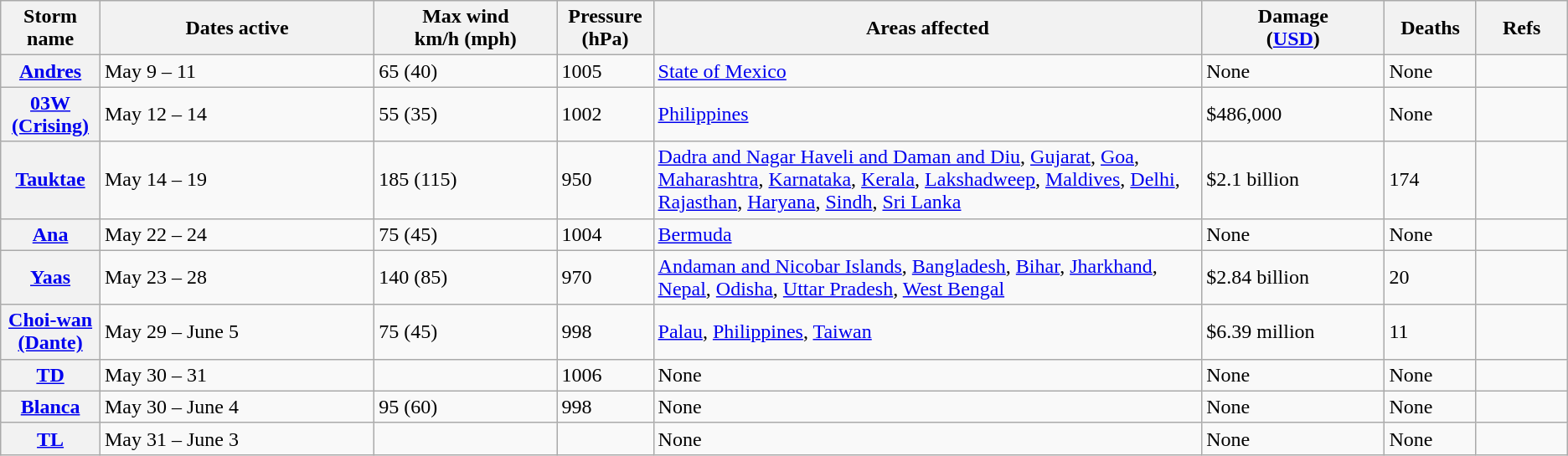<table class="wikitable sortable">
<tr>
<th width="5%">Storm name</th>
<th width="15%">Dates active</th>
<th width="10%">Max wind<br>km/h (mph)</th>
<th width="5%">Pressure<br>(hPa)</th>
<th width="30%">Areas affected</th>
<th width="10%">Damage<br>(<a href='#'>USD</a>)</th>
<th width="5%">Deaths</th>
<th width="5%">Refs</th>
</tr>
<tr>
<th><a href='#'>Andres</a></th>
<td>May 9 – 11</td>
<td>65 (40)</td>
<td>1005</td>
<td><a href='#'>State of Mexico</a></td>
<td>None</td>
<td>None</td>
<td></td>
</tr>
<tr>
<th><a href='#'>03W (Crising)</a></th>
<td>May 12 – 14</td>
<td>55 (35)</td>
<td>1002</td>
<td><a href='#'>Philippines</a></td>
<td>$486,000</td>
<td>None</td>
<td></td>
</tr>
<tr>
<th><a href='#'>Tauktae</a></th>
<td>May 14 – 19</td>
<td>185 (115)</td>
<td>950</td>
<td><a href='#'>Dadra and Nagar Haveli and Daman and Diu</a>, <a href='#'>Gujarat</a>, <a href='#'>Goa</a>, <a href='#'>Maharashtra</a>, <a href='#'>Karnataka</a>, <a href='#'>Kerala</a>, <a href='#'>Lakshadweep</a>, <a href='#'>Maldives</a>, <a href='#'>Delhi</a>, <a href='#'>Rajasthan</a>, <a href='#'>Haryana</a>, <a href='#'>Sindh</a>, <a href='#'>Sri Lanka</a></td>
<td>$2.1 billion</td>
<td>174</td>
<td></td>
</tr>
<tr>
<th><a href='#'>Ana</a></th>
<td>May 22 – 24</td>
<td>75 (45)</td>
<td>1004</td>
<td><a href='#'>Bermuda</a></td>
<td>None</td>
<td>None</td>
<td></td>
</tr>
<tr>
<th><a href='#'>Yaas</a></th>
<td>May 23 – 28</td>
<td>140 (85)</td>
<td>970</td>
<td><a href='#'>Andaman and Nicobar Islands</a>, <a href='#'>Bangladesh</a>, <a href='#'>Bihar</a>, <a href='#'>Jharkhand</a>, <a href='#'>Nepal</a>, <a href='#'>Odisha</a>, <a href='#'>Uttar Pradesh</a>, <a href='#'>West Bengal</a></td>
<td>$2.84 billion</td>
<td>20</td>
<td></td>
</tr>
<tr>
<th><a href='#'>Choi-wan (Dante)</a></th>
<td>May 29 – June 5</td>
<td>75 (45)</td>
<td>998</td>
<td><a href='#'>Palau</a>, <a href='#'>Philippines</a>, <a href='#'>Taiwan</a></td>
<td>$6.39 million</td>
<td>11</td>
<td></td>
</tr>
<tr>
<th><a href='#'>TD</a></th>
<td>May 30 – 31</td>
<td></td>
<td>1006</td>
<td>None</td>
<td>None</td>
<td>None</td>
<td></td>
</tr>
<tr>
<th><a href='#'>Blanca</a></th>
<td>May 30 – June 4</td>
<td>95 (60)</td>
<td>998</td>
<td>None</td>
<td>None</td>
<td>None</td>
<td></td>
</tr>
<tr>
<th><a href='#'>TL</a></th>
<td>May 31 – June 3</td>
<td></td>
<td></td>
<td>None</td>
<td>None</td>
<td>None</td>
<td></td>
</tr>
</table>
